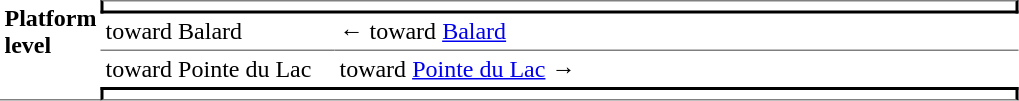<table border=0 cellspacing=0 cellpadding=3>
<tr>
<td style="border-bottom:solid 1px gray;" width=50 rowspan=10 valign=top><strong>Platform level</strong></td>
<td style="border-top:solid 1px gray;border-right:solid 2px black;border-left:solid 2px black;border-bottom:solid 2px black;text-align:center;" colspan=2></td>
</tr>
<tr>
<td style="border-bottom:solid 1px gray;" width=150>toward Balard</td>
<td style="border-bottom:solid 1px gray;" width=450>←   toward <a href='#'>Balard</a> </td>
</tr>
<tr>
<td>toward Pointe du Lac</td>
<td>   toward <a href='#'>Pointe du Lac</a>  →</td>
</tr>
<tr>
<td style="border-top:solid 2px black;border-right:solid 2px black;border-left:solid 2px black;border-bottom:solid 1px gray;text-align:center;" colspan=2></td>
</tr>
</table>
